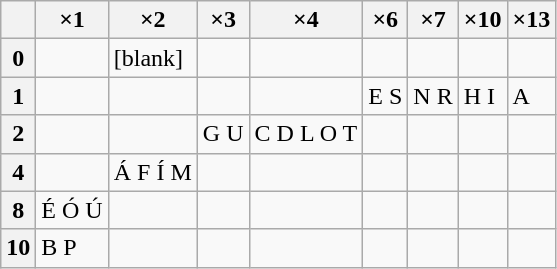<table class="wikitable floatright">
<tr>
<th></th>
<th>×1</th>
<th>×2</th>
<th>×3</th>
<th>×4</th>
<th>×6</th>
<th>×7</th>
<th>×10</th>
<th>×13</th>
</tr>
<tr>
<th>0</th>
<td></td>
<td>[blank]</td>
<td></td>
<td></td>
<td></td>
<td></td>
<td></td>
<td></td>
</tr>
<tr>
<th>1</th>
<td></td>
<td></td>
<td></td>
<td></td>
<td>E S</td>
<td>N R</td>
<td>H I</td>
<td>A</td>
</tr>
<tr>
<th>2</th>
<td></td>
<td></td>
<td>G U</td>
<td>C D L O T</td>
<td></td>
<td></td>
<td></td>
<td></td>
</tr>
<tr>
<th>4</th>
<td></td>
<td>Á F Í M</td>
<td></td>
<td></td>
<td></td>
<td></td>
<td></td>
<td></td>
</tr>
<tr>
<th>8</th>
<td>É Ó Ú</td>
<td></td>
<td></td>
<td></td>
<td></td>
<td></td>
<td></td>
<td></td>
</tr>
<tr>
<th>10</th>
<td>B P</td>
<td></td>
<td></td>
<td></td>
<td></td>
<td></td>
<td></td>
<td></td>
</tr>
</table>
